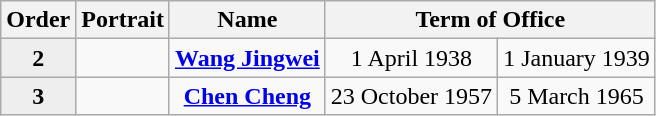<table class="wikitable" style="text-align:center;">
<tr>
<th>Order</th>
<th>Portrait</th>
<th>Name</th>
<th colspan=2>Term of Office</th>
</tr>
<tr>
<th style="background:#eee">2</th>
<td></td>
<td><strong><a href='#'>Wang Jingwei</a></strong></td>
<td>1 April 1938</td>
<td>1 January 1939</td>
</tr>
<tr>
<th style="background:#eee">3</th>
<td></td>
<td><strong><a href='#'>Chen Cheng</a></strong></td>
<td>23 October 1957</td>
<td>5 March 1965<br></td>
</tr>
</table>
